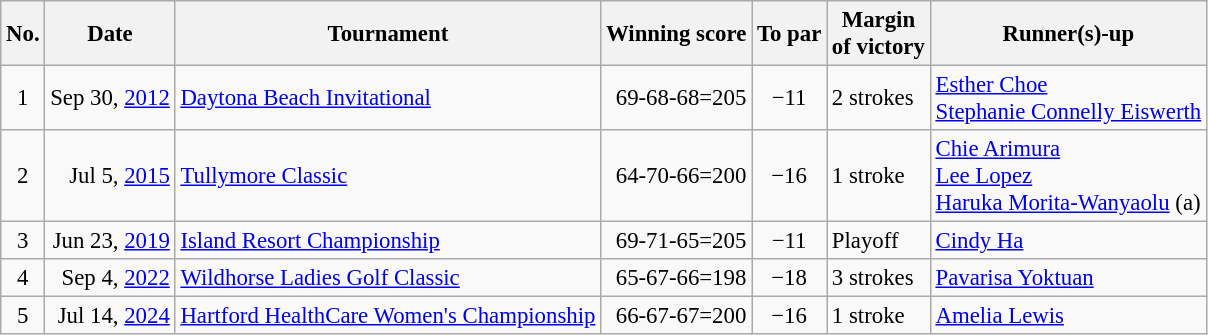<table class="wikitable" style="font-size:95%;">
<tr>
<th>No.</th>
<th>Date</th>
<th>Tournament</th>
<th>Winning score</th>
<th>To par</th>
<th>Margin<br>of victory</th>
<th>Runner(s)-up</th>
</tr>
<tr>
<td align=center>1</td>
<td align=right>Sep 30, <a href='#'>2012</a></td>
<td><a href='#'>Daytona Beach Invitational</a></td>
<td align=right>69-68-68=205</td>
<td align=center>−11</td>
<td>2 strokes</td>
<td> <a href='#'>Esther Choe</a><br> <a href='#'>Stephanie Connelly Eiswerth</a></td>
</tr>
<tr>
<td align=center>2</td>
<td align=right>Jul 5, <a href='#'>2015</a></td>
<td><a href='#'>Tullymore Classic</a></td>
<td align=right>64-70-66=200</td>
<td align=center>−16</td>
<td>1 stroke</td>
<td> <a href='#'>Chie Arimura</a><br> <a href='#'>Lee Lopez</a><br> <a href='#'>Haruka Morita-Wanyaolu</a> (a)</td>
</tr>
<tr>
<td align=center>3</td>
<td align=right>Jun 23, <a href='#'>2019</a></td>
<td><a href='#'>Island Resort Championship</a></td>
<td align=right>69-71-65=205</td>
<td align=center>−11</td>
<td>Playoff</td>
<td> <a href='#'>Cindy Ha</a></td>
</tr>
<tr>
<td align=center>4</td>
<td align=right>Sep 4, <a href='#'>2022</a></td>
<td><a href='#'>Wildhorse Ladies Golf Classic</a></td>
<td align=right>65-67-66=198</td>
<td align=center>−18</td>
<td>3 strokes</td>
<td> <a href='#'>Pavarisa Yoktuan</a></td>
</tr>
<tr>
<td align=center>5</td>
<td align=right>Jul 14, <a href='#'>2024</a></td>
<td><a href='#'>Hartford HealthCare Women's Championship</a></td>
<td align=right>66-67-67=200</td>
<td align=center>−16</td>
<td>1 stroke</td>
<td> <a href='#'>Amelia Lewis</a></td>
</tr>
</table>
